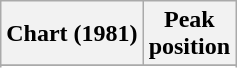<table class="wikitable sortable plainrowheaders" style="text-align:center">
<tr>
<th scope="col">Chart (1981)</th>
<th scope="col">Peak<br>position</th>
</tr>
<tr>
</tr>
<tr>
</tr>
</table>
